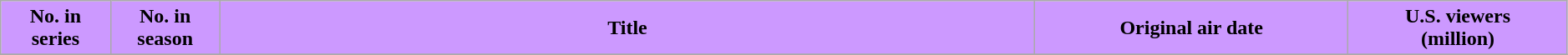<table class="wikitable plainrowheaders" style="width:99%;">
<tr>
<th scope="col" style="background-color: #c9f; color: #000000;" width=7%>No. in<br>series</th>
<th scope="col" style="background-color: #c9f; color: #000000;" width=7%>No. in<br>season</th>
<th scope="col" style="background-color: #c9f; color: #000000;">Title</th>
<th scope="col" style="background-color: #c9f; color: #000000;" width=20%>Original air date</th>
<th scope="col" style="background-color: #c9f; color: #000000;" width=14%>U.S. viewers<br>(million)</th>
</tr>
<tr>
</tr>
</table>
